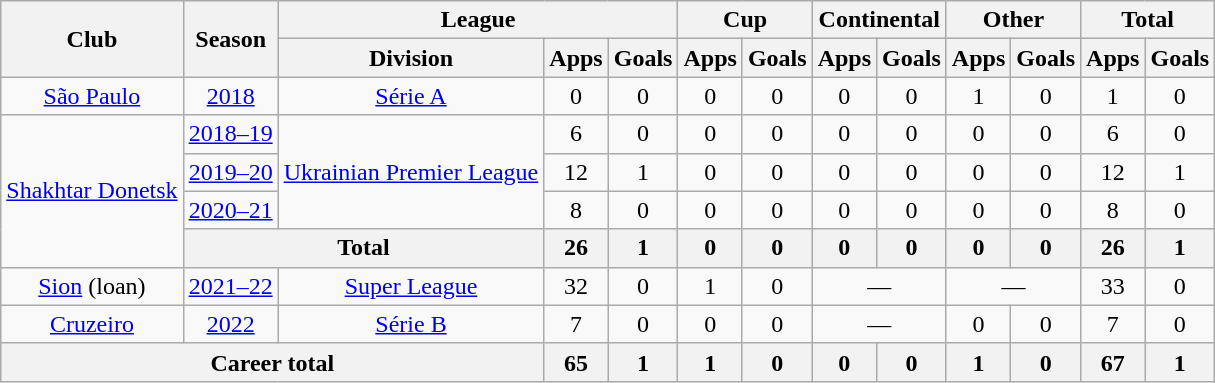<table class="wikitable" style="text-align:center">
<tr>
<th rowspan="2">Club</th>
<th rowspan="2">Season</th>
<th colspan="3">League</th>
<th colspan="2">Cup</th>
<th colspan="2">Continental</th>
<th colspan="2">Other</th>
<th colspan="2">Total</th>
</tr>
<tr>
<th>Division</th>
<th>Apps</th>
<th>Goals</th>
<th>Apps</th>
<th>Goals</th>
<th>Apps</th>
<th>Goals</th>
<th>Apps</th>
<th>Goals</th>
<th>Apps</th>
<th>Goals</th>
</tr>
<tr>
<td><a href='#'>São Paulo</a></td>
<td><a href='#'>2018</a></td>
<td><a href='#'>Série A</a></td>
<td>0</td>
<td>0</td>
<td>0</td>
<td>0</td>
<td>0</td>
<td>0</td>
<td>1</td>
<td>0</td>
<td>1</td>
<td>0</td>
</tr>
<tr>
<td rowspan="4"><a href='#'>Shakhtar Donetsk</a></td>
<td><a href='#'>2018–19</a></td>
<td rowspan="3"><a href='#'>Ukrainian Premier League</a></td>
<td>6</td>
<td>0</td>
<td>0</td>
<td>0</td>
<td>0</td>
<td>0</td>
<td>0</td>
<td>0</td>
<td>6</td>
<td>0</td>
</tr>
<tr>
<td><a href='#'>2019–20</a></td>
<td>12</td>
<td>1</td>
<td>0</td>
<td>0</td>
<td>0</td>
<td>0</td>
<td>0</td>
<td>0</td>
<td>12</td>
<td>1</td>
</tr>
<tr>
<td><a href='#'>2020–21</a></td>
<td>8</td>
<td>0</td>
<td>0</td>
<td>0</td>
<td>0</td>
<td>0</td>
<td>0</td>
<td>0</td>
<td>8</td>
<td>0</td>
</tr>
<tr>
<th colspan="2">Total</th>
<th>26</th>
<th>1</th>
<th>0</th>
<th>0</th>
<th>0</th>
<th>0</th>
<th>0</th>
<th>0</th>
<th>26</th>
<th>1</th>
</tr>
<tr>
<td><a href='#'>Sion</a> (loan)</td>
<td><a href='#'>2021–22</a></td>
<td><a href='#'>Super League</a></td>
<td>32</td>
<td>0</td>
<td>1</td>
<td>0</td>
<td colspan="2">—</td>
<td colspan="2">—</td>
<td>33</td>
<td>0</td>
</tr>
<tr>
<td><a href='#'>Cruzeiro</a></td>
<td><a href='#'>2022</a></td>
<td><a href='#'>Série B</a></td>
<td>7</td>
<td>0</td>
<td>0</td>
<td>0</td>
<td colspan="2">—</td>
<td>0</td>
<td>0</td>
<td>7</td>
<td>0</td>
</tr>
<tr>
<th colspan="3">Career total</th>
<th>65</th>
<th>1</th>
<th>1</th>
<th>0</th>
<th>0</th>
<th>0</th>
<th>1</th>
<th>0</th>
<th>67</th>
<th>1</th>
</tr>
</table>
